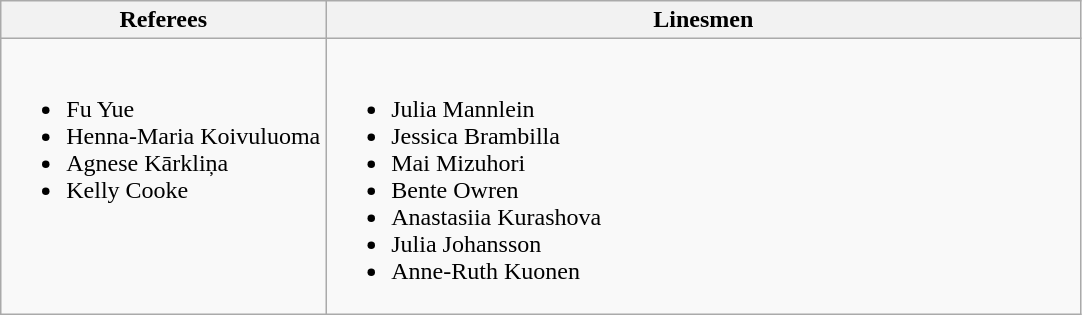<table class="wikitable">
<tr>
<th>Referees</th>
<th>Linesmen</th>
</tr>
<tr style="vertical-align:top">
<td><br><ul><li> Fu Yue</li><li> Henna-Maria Koivuluoma</li><li> Agnese Kārkliņa</li><li> Kelly Cooke</li></ul></td>
<td style="width:31em"><br><ul><li> Julia Mannlein</li><li> Jessica Brambilla</li><li> Mai Mizuhori</li><li> Bente Owren</li><li> Anastasiia Kurashova</li><li> Julia Johansson</li><li> Anne-Ruth Kuonen</li></ul></td>
</tr>
</table>
